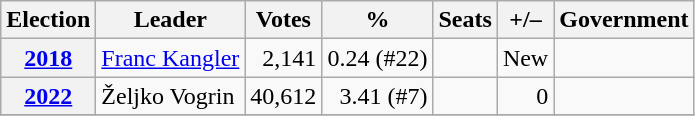<table class=wikitable style="text-align: right;">
<tr>
<th>Election</th>
<th>Leader</th>
<th>Votes</th>
<th>%</th>
<th>Seats</th>
<th>+/–</th>
<th>Government</th>
</tr>
<tr>
<th><a href='#'>2018</a></th>
<td align=left><a href='#'>Franc Kangler</a></td>
<td>2,141</td>
<td>0.24 (#22)</td>
<td></td>
<td>New</td>
<td></td>
</tr>
<tr>
<th><a href='#'>2022</a></th>
<td align=left>Željko Vogrin</td>
<td>40,612</td>
<td>3.41 (#7)</td>
<td></td>
<td> 0</td>
<td></td>
</tr>
<tr>
</tr>
</table>
